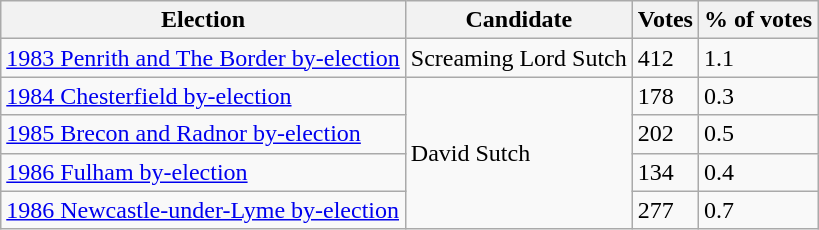<table class="wikitable">
<tr>
<th>Election</th>
<th>Candidate</th>
<th>Votes</th>
<th>% of votes</th>
</tr>
<tr>
<td><a href='#'>1983 Penrith and The Border by-election</a></td>
<td>Screaming Lord Sutch</td>
<td>412</td>
<td>1.1</td>
</tr>
<tr>
<td><a href='#'>1984 Chesterfield by-election</a></td>
<td rowspan="4">David Sutch</td>
<td>178</td>
<td>0.3</td>
</tr>
<tr>
<td><a href='#'>1985 Brecon and Radnor by-election</a></td>
<td>202</td>
<td>0.5</td>
</tr>
<tr>
<td><a href='#'>1986 Fulham by-election</a></td>
<td>134</td>
<td>0.4</td>
</tr>
<tr>
<td><a href='#'>1986 Newcastle-under-Lyme by-election</a></td>
<td>277</td>
<td>0.7</td>
</tr>
</table>
